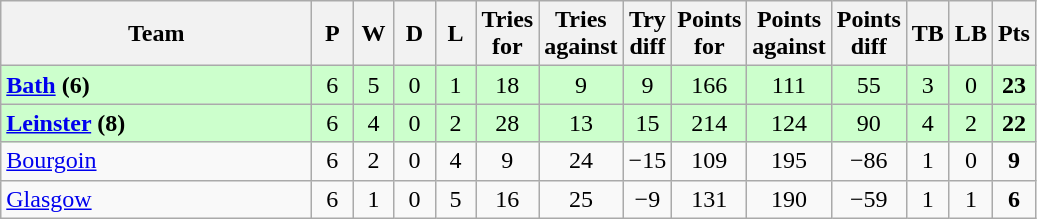<table class="wikitable" style="text-align: center;">
<tr>
<th width="200">Team</th>
<th width="20">P</th>
<th width="20">W</th>
<th width="20">D</th>
<th width="20">L</th>
<th width="20">Tries for</th>
<th width="20">Tries against</th>
<th width="20">Try diff</th>
<th width="20">Points for</th>
<th width="20">Points against</th>
<th width="25">Points diff</th>
<th width="20">TB</th>
<th width="20">LB</th>
<th width="20">Pts</th>
</tr>
<tr bgcolor=#ccffcc>
<td align=left> <strong><a href='#'>Bath</a> (6)</strong></td>
<td>6</td>
<td>5</td>
<td>0</td>
<td>1</td>
<td>18</td>
<td>9</td>
<td>9</td>
<td>166</td>
<td>111</td>
<td>55</td>
<td>3</td>
<td>0</td>
<td><strong>23</strong></td>
</tr>
<tr bgcolor=#ccffcc>
<td align=left> <strong><a href='#'>Leinster</a> (8)</strong></td>
<td>6</td>
<td>4</td>
<td>0</td>
<td>2</td>
<td>28</td>
<td>13</td>
<td>15</td>
<td>214</td>
<td>124</td>
<td>90</td>
<td>4</td>
<td>2</td>
<td><strong>22</strong></td>
</tr>
<tr>
<td align=left> <a href='#'>Bourgoin</a></td>
<td>6</td>
<td>2</td>
<td>0</td>
<td>4</td>
<td>9</td>
<td>24</td>
<td>−15</td>
<td>109</td>
<td>195</td>
<td>−86</td>
<td>1</td>
<td>0</td>
<td><strong>9</strong></td>
</tr>
<tr>
<td align=left> <a href='#'>Glasgow</a></td>
<td>6</td>
<td>1</td>
<td>0</td>
<td>5</td>
<td>16</td>
<td>25</td>
<td>−9</td>
<td>131</td>
<td>190</td>
<td>−59</td>
<td>1</td>
<td>1</td>
<td><strong>6</strong></td>
</tr>
</table>
